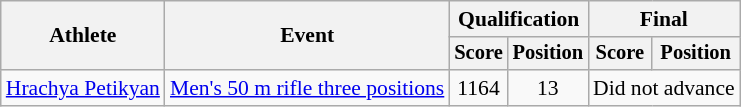<table class=wikitable style="font-size:90%">
<tr>
<th rowspan="2">Athlete</th>
<th rowspan="2">Event</th>
<th colspan="2">Qualification</th>
<th colspan="2">Final</th>
</tr>
<tr style="font-size:95%">
<th>Score</th>
<th>Position</th>
<th>Score</th>
<th>Position</th>
</tr>
<tr align=center>
<td align=left><a href='#'>Hrachya Petikyan</a></td>
<td align=left><a href='#'>Men's 50 m rifle three positions</a></td>
<td>1164</td>
<td>13</td>
<td colspan=2>Did not advance</td>
</tr>
</table>
